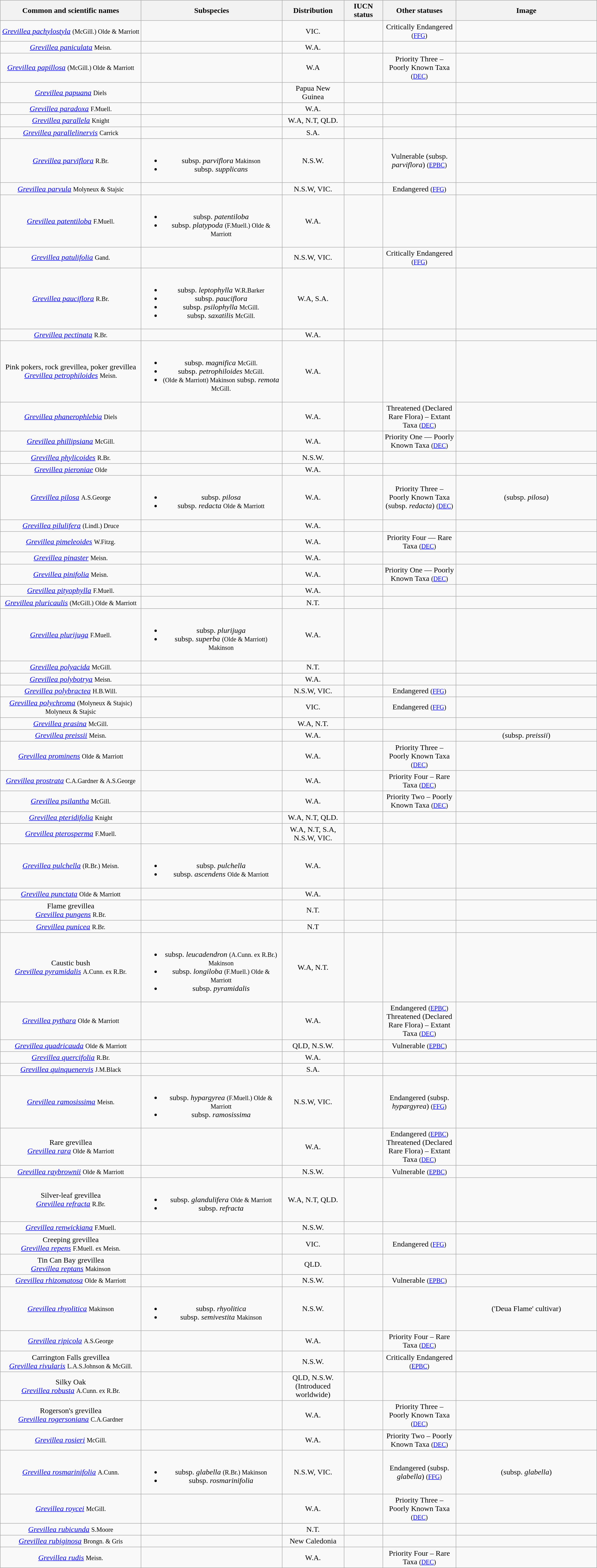<table class="wikitable mw-collapsible wikitable_hidable" style="width:100%;text-align:center">
<tr>
<th style=width:200px>Common and scientific names </th>
<th style=width:200px>Subspecies </th>
<th style=width:50px>Distribution </th>
<th style=width:50px>IUCN status </th>
<th style=width:100px>Other statuses </th>
<th style=width:200px>Image</th>
</tr>
<tr>
<td><em><a href='#'>Grevillea pachylostyla</a></em> <small>(McGill.) Olde & Marriott</small></td>
<td></td>
<td>VIC.</td>
<td></td>
<td>Critically Endangered <small>(<a href='#'>FFG</a>)</small></td>
<td></td>
</tr>
<tr>
<td><em><a href='#'>Grevillea paniculata</a></em> <small>Meisn.</small></td>
<td></td>
<td>W.A.</td>
<td></td>
<td></td>
<td></td>
</tr>
<tr>
<td><em><a href='#'>Grevillea papillosa</a></em> <small>(McGill.) Olde & Marriott</small></td>
<td></td>
<td>W.A</td>
<td></td>
<td>Priority Three – Poorly Known Taxa <small>(<a href='#'>DEC</a>)</small></td>
<td></td>
</tr>
<tr>
<td><em><a href='#'>Grevillea papuana</a></em> <small>Diels</small></td>
<td></td>
<td>Papua New Guinea</td>
<td></td>
<td></td>
<td></td>
</tr>
<tr>
<td><em><a href='#'>Grevillea paradoxa</a></em> <small>F.Muell.</small></td>
<td></td>
<td>W.A.</td>
<td></td>
<td></td>
<td></td>
</tr>
<tr>
<td><em><a href='#'>Grevillea parallela</a></em> <small>Knight</small></td>
<td></td>
<td>W.A, N.T, QLD.</td>
<td></td>
<td></td>
<td></td>
</tr>
<tr>
<td><em><a href='#'>Grevillea parallelinervis</a></em> <small>Carrick</small></td>
<td></td>
<td>S.A.</td>
<td></td>
<td></td>
<td></td>
</tr>
<tr>
<td><em><a href='#'>Grevillea parviflora</a></em> <small>R.Br.</small></td>
<td><br><ul><li>subsp. <em>parviflora</em> <small>Makinson</small></li><li>subsp. <em>supplicans</em></li></ul></td>
<td>N.S.W.</td>
<td></td>
<td>Vulnerable (subsp. <em>parviflora</em>) <small>(<a href='#'>EPBC</a>)</small></td>
<td></td>
</tr>
<tr>
<td><em><a href='#'>Grevillea parvula</a></em> <small>Molyneux & Stajsic</small></td>
<td></td>
<td>N.S.W, VIC.</td>
<td></td>
<td>Endangered <small>(<a href='#'>FFG</a>)</small></td>
<td></td>
</tr>
<tr>
<td><em><a href='#'>Grevillea patentiloba</a></em> <small>F.Muell.</small></td>
<td><br><ul><li>subsp. <em>patentiloba</em></li><li>subsp. <em>platypoda</em> <small>(F.Muell.) Olde & Marriott</small></li></ul></td>
<td>W.A.</td>
<td></td>
<td></td>
<td></td>
</tr>
<tr>
<td><em><a href='#'>Grevillea patulifolia</a></em> <small>Gand.</small></td>
<td></td>
<td>N.S.W, VIC.</td>
<td></td>
<td>Critically Endangered <small>(<a href='#'>FFG</a>)</small></td>
<td></td>
</tr>
<tr>
<td><em><a href='#'>Grevillea pauciflora</a></em> <small>R.Br.</small></td>
<td><br><ul><li>subsp. <em>leptophylla</em> <small>W.R.Barker</small></li><li>subsp. <em>pauciflora</em></li><li>subsp. <em>psilophylla</em> <small>McGill.</small></li><li>subsp. <em>saxatilis</em> <small>McGill.</small></li></ul></td>
<td>W.A, S.A.</td>
<td></td>
<td></td>
<td></td>
</tr>
<tr>
<td><em><a href='#'>Grevillea pectinata</a></em> <small>R.Br.</small></td>
<td></td>
<td>W.A.</td>
<td></td>
<td></td>
<td></td>
</tr>
<tr>
<td>Pink pokers, rock grevillea, poker grevillea<br><em><a href='#'>Grevillea petrophiloides</a></em> <small>Meisn.</small></td>
<td><br><ul><li>subsp. <em>magnifica</em> <small>McGill.</small></li><li>subsp. <em>petrophiloides</em> <small>McGill.</small></li><li><small>(Olde & Marriott) Makinson</small> subsp. <em>remota</em> <small>McGill.</small></li></ul></td>
<td>W.A.</td>
<td></td>
<td></td>
<td></td>
</tr>
<tr>
<td><em><a href='#'>Grevillea phanerophlebia</a></em> <small>Diels</small></td>
<td></td>
<td>W.A.</td>
<td></td>
<td>Threatened (Declared Rare Flora) – Extant Taxa <small>(<a href='#'>DEC</a>)</small></td>
<td></td>
</tr>
<tr>
<td><em><a href='#'>Grevillea phillipsiana</a></em> <small>McGill.</small></td>
<td></td>
<td>W.A.</td>
<td></td>
<td>Priority One — Poorly Known Taxa <small>(<a href='#'>DEC</a>)</small></td>
<td></td>
</tr>
<tr>
<td><em><a href='#'>Grevillea phylicoides</a></em> <small>R.Br.</small></td>
<td></td>
<td>N.S.W.</td>
<td></td>
<td></td>
<td></td>
</tr>
<tr>
<td><em><a href='#'>Grevillea pieroniae</a></em> <small>Olde</small></td>
<td></td>
<td>W.A.</td>
<td></td>
<td></td>
<td></td>
</tr>
<tr>
<td><em><a href='#'>Grevillea pilosa</a></em> <small>A.S.George</small></td>
<td><br><ul><li>subsp. <em>pilosa</em></li><li>subsp. <em>redacta</em> <small>Olde & Marriott</small></li></ul></td>
<td>W.A.</td>
<td></td>
<td>Priority Three – Poorly Known Taxa (subsp. <em>redacta</em>) <small>(<a href='#'>DEC</a>)</small></td>
<td> (subsp. <em>pilosa</em>)</td>
</tr>
<tr>
<td><em><a href='#'>Grevillea pilulifera</a></em> <small>(Lindl.) Druce</small></td>
<td></td>
<td>W.A.</td>
<td></td>
<td></td>
<td></td>
</tr>
<tr>
<td><em><a href='#'>Grevillea pimeleoides</a></em> <small>W.Fitzg.</small></td>
<td></td>
<td>W.A.</td>
<td></td>
<td>Priority Four — Rare Taxa <small>(<a href='#'>DEC</a>)</small></td>
<td></td>
</tr>
<tr>
<td><em><a href='#'>Grevillea pinaster</a></em> <small>Meisn.</small></td>
<td></td>
<td>W.A.</td>
<td></td>
<td></td>
<td></td>
</tr>
<tr>
<td><em><a href='#'>Grevillea pinifolia</a></em> <small>Meisn.</small></td>
<td></td>
<td>W.A.</td>
<td></td>
<td>Priority One — Poorly Known Taxa <small>(<a href='#'>DEC</a>)</small></td>
<td></td>
</tr>
<tr>
<td><em><a href='#'>Grevillea pityophylla</a></em> <small>F.Muell.</small></td>
<td></td>
<td>W.A.</td>
<td></td>
<td></td>
<td></td>
</tr>
<tr>
<td><em><a href='#'>Grevillea pluricaulis</a></em> <small>(McGill.) Olde & Marriott</small></td>
<td></td>
<td>N.T.</td>
<td></td>
<td></td>
<td></td>
</tr>
<tr>
<td><em><a href='#'>Grevillea plurijuga</a></em> <small>F.Muell.</small></td>
<td><br><ul><li>subsp. <em>plurijuga</em></li><li>subsp. <em>superba</em> <small>(Olde & Marriott) Makinson</small></li></ul></td>
<td>W.A.</td>
<td></td>
<td></td>
<td></td>
</tr>
<tr>
<td><em><a href='#'>Grevillea polyacida</a></em> <small>McGill.</small></td>
<td></td>
<td>N.T.</td>
<td></td>
<td></td>
<td></td>
</tr>
<tr>
<td><em><a href='#'>Grevillea polybotrya</a></em> <small>Meisn.</small></td>
<td></td>
<td>W.A.</td>
<td></td>
<td></td>
<td></td>
</tr>
<tr>
<td><em><a href='#'>Grevillea polybractea</a></em> <small>H.B.Will.</small></td>
<td></td>
<td>N.S.W, VIC.</td>
<td></td>
<td>Endangered <small>(<a href='#'>FFG</a>)</small></td>
<td></td>
</tr>
<tr>
<td><em><a href='#'>Grevillea polychroma</a></em> <small>(Molyneux & Stajsic) Molyneux & Stajsic</small></td>
<td></td>
<td>VIC.</td>
<td></td>
<td>Endangered <small>(<a href='#'>FFG</a>)</small></td>
<td></td>
</tr>
<tr>
<td><em><a href='#'>Grevillea prasina</a></em> <small>McGill.</small></td>
<td></td>
<td>W.A, N.T.</td>
<td></td>
<td></td>
<td></td>
</tr>
<tr>
<td><em><a href='#'>Grevillea preissii</a></em> <small>Meisn.</small></td>
<td></td>
<td>W.A.</td>
<td></td>
<td></td>
<td> (subsp. <em>preissii</em>)</td>
</tr>
<tr>
<td><em><a href='#'>Grevillea prominens</a></em> <small>Olde & Marriott</small></td>
<td></td>
<td>W.A.</td>
<td></td>
<td>Priority Three – Poorly Known Taxa <small>(<a href='#'>DEC</a>)</small></td>
<td></td>
</tr>
<tr>
<td><em><a href='#'>Grevillea prostrata</a></em> <small>C.A.Gardner & A.S.George</small></td>
<td></td>
<td>W.A.</td>
<td></td>
<td>Priority Four – Rare Taxa <small>(<a href='#'>DEC</a>)</small></td>
<td></td>
</tr>
<tr>
<td><em><a href='#'>Grevillea psilantha</a></em> <small>McGill.</small></td>
<td></td>
<td>W.A.</td>
<td></td>
<td>Priority Two – Poorly Known Taxa <small>(<a href='#'>DEC</a>)</small></td>
<td></td>
</tr>
<tr>
<td><em><a href='#'>Grevillea pteridifolia</a></em> <small>Knight</small></td>
<td></td>
<td>W.A, N.T, QLD.</td>
<td></td>
<td></td>
<td></td>
</tr>
<tr>
<td><em><a href='#'>Grevillea pterosperma</a></em> <small>F.Muell.</small></td>
<td></td>
<td>W.A, N.T, S.A, N.S.W, VIC.</td>
<td></td>
<td></td>
<td></td>
</tr>
<tr>
<td><em><a href='#'>Grevillea pulchella</a></em> <small>(R.Br.) Meisn.</small></td>
<td><br><ul><li>subsp. <em>pulchella</em></li><li>subsp. <em>ascendens</em> <small>Olde & Marriott</small></li></ul></td>
<td>W.A.</td>
<td></td>
<td></td>
<td></td>
</tr>
<tr>
<td><em><a href='#'>Grevillea punctata</a></em> <small>Olde & Marriott</small></td>
<td></td>
<td>W.A.</td>
<td></td>
<td></td>
<td></td>
</tr>
<tr>
<td>Flame grevillea<br><em><a href='#'>Grevillea pungens</a></em> <small>R.Br.</small></td>
<td></td>
<td>N.T.</td>
<td></td>
<td></td>
<td></td>
</tr>
<tr>
<td><em><a href='#'>Grevillea punicea</a></em> <small>R.Br.</small></td>
<td></td>
<td>N.T</td>
<td></td>
<td></td>
<td></td>
</tr>
<tr>
<td>Caustic bush<br><em><a href='#'>Grevillea pyramidalis</a></em> <small>A.Cunn. ex R.Br.</small></td>
<td><br><ul><li>subsp. <em>leucadendron</em> <small>(A.Cunn. ex R.Br.) Makinson</small></li><li>subsp. <em>longiloba</em> <small>(F.Muell.) Olde & Marriott</small></li><li>subsp. <em>pyramidalis</em></li></ul></td>
<td>W.A, N.T.</td>
<td></td>
<td></td>
<td></td>
</tr>
<tr>
<td><em><a href='#'>Grevillea pythara</a></em> <small>Olde & Marriott</small></td>
<td></td>
<td>W.A.</td>
<td></td>
<td>Endangered <small>(<a href='#'>EPBC</a>)</small><br>Threatened (Declared Rare Flora) – Extant Taxa <small>(<a href='#'>DEC</a>)</small></td>
<td></td>
</tr>
<tr>
<td><em><a href='#'>Grevillea quadricauda</a></em> <small>Olde & Marriott</small></td>
<td></td>
<td>QLD, N.S.W.</td>
<td></td>
<td>Vulnerable <small>(<a href='#'>EPBC</a>)</small></td>
<td></td>
</tr>
<tr>
<td><em><a href='#'>Grevillea quercifolia</a></em> <small>R.Br.</small></td>
<td></td>
<td>W.A.</td>
<td></td>
<td></td>
<td></td>
</tr>
<tr>
<td><em><a href='#'>Grevillea quinquenervis</a></em> <small>J.M.Black</small></td>
<td></td>
<td>S.A.</td>
<td></td>
<td></td>
<td></td>
</tr>
<tr>
<td><em><a href='#'>Grevillea ramosissima</a></em> <small>Meisn.</small></td>
<td><br><ul><li>subsp. <em>hypargyrea</em> <small>(F.Muell.) Olde & Marriott</small></li><li>subsp. <em>ramosissima</em></li></ul></td>
<td>N.S.W, VIC.</td>
<td></td>
<td>Endangered (subsp. <em>hypargyrea</em>) <small>(<a href='#'>FFG</a>)</small></td>
<td></td>
</tr>
<tr>
<td>Rare grevillea<br><em><a href='#'>Grevillea rara</a></em> <small>Olde & Marriott</small></td>
<td></td>
<td>W.A.</td>
<td></td>
<td>Endangered <small>(<a href='#'>EPBC</a>)</small><br>Threatened (Declared Rare Flora) – Extant Taxa <small>(<a href='#'>DEC</a>)</small></td>
<td></td>
</tr>
<tr>
<td><em><a href='#'>Grevillea raybrownii</a></em> <small>Olde & Marriott</small></td>
<td></td>
<td>N.S.W.</td>
<td></td>
<td>Vulnerable <small>(<a href='#'>EPBC</a>)</small></td>
<td></td>
</tr>
<tr>
<td>Silver-leaf grevillea<br><em><a href='#'>Grevillea refracta</a></em> <small>R.Br.</small></td>
<td><br><ul><li>subsp. <em>glandulifera</em> <small>Olde & Marriott</small></li><li>subsp. <em>refracta</em></li></ul></td>
<td>W.A, N.T, QLD.</td>
<td></td>
<td></td>
<td></td>
</tr>
<tr>
<td><em><a href='#'>Grevillea renwickiana</a></em> <small>F.Muell.</small></td>
<td></td>
<td>N.S.W.</td>
<td></td>
<td></td>
<td></td>
</tr>
<tr>
<td>Creeping grevillea<br><em><a href='#'>Grevillea repens</a></em> <small>F.Muell. ex Meisn.</small></td>
<td></td>
<td>VIC.</td>
<td></td>
<td>Endangered <small>(<a href='#'>FFG</a>)</small></td>
<td></td>
</tr>
<tr>
<td>Tin Can Bay grevillea<br><em><a href='#'>Grevillea reptans</a></em> <small>Makinson</small></td>
<td></td>
<td>QLD.</td>
<td></td>
<td></td>
<td></td>
</tr>
<tr>
<td><em><a href='#'>Grevillea rhizomatosa</a></em> <small>Olde & Marriott</small></td>
<td></td>
<td>N.S.W.</td>
<td></td>
<td>Vulnerable <small>(<a href='#'>EPBC</a>)</small></td>
<td></td>
</tr>
<tr>
<td><em><a href='#'>Grevillea rhyolitica</a></em> <small>Makinson</small></td>
<td><br><ul><li>subsp. <em>rhyolitica</em></li><li>subsp. <em>semivestita</em> <small>Makinson</small></li></ul></td>
<td>N.S.W.</td>
<td></td>
<td></td>
<td> ('Deua Flame' cultivar)</td>
</tr>
<tr>
<td><em><a href='#'>Grevillea ripicola</a></em> <small>A.S.George</small></td>
<td></td>
<td>W.A.</td>
<td></td>
<td>Priority Four – Rare Taxa <small>(<a href='#'>DEC</a>)</small></td>
<td></td>
</tr>
<tr>
<td>Carrington Falls grevillea<br><em><a href='#'>Grevillea rivularis</a></em> <small>L.A.S.Johnson & McGill.</small></td>
<td></td>
<td>N.S.W.</td>
<td></td>
<td>Critically Endangered <small>(<a href='#'>EPBC</a>)</small></td>
<td></td>
</tr>
<tr>
<td>Silky Oak<br><em><a href='#'>Grevillea robusta</a></em> <small>A.Cunn. ex R.Br.</small></td>
<td></td>
<td>QLD, N.S.W. (Introduced worldwide)</td>
<td></td>
<td></td>
<td></td>
</tr>
<tr>
<td>Rogerson's grevillea<br><em><a href='#'>Grevillea rogersoniana</a></em> <small>C.A.Gardner</small></td>
<td></td>
<td>W.A.</td>
<td></td>
<td>Priority Three – Poorly Known Taxa <small>(<a href='#'>DEC</a>)</small></td>
<td></td>
</tr>
<tr>
<td><em><a href='#'>Grevillea rosieri</a></em> <small>McGill.</small></td>
<td></td>
<td>W.A.</td>
<td></td>
<td>Priority Two – Poorly Known Taxa <small>(<a href='#'>DEC</a>)</small></td>
<td></td>
</tr>
<tr>
<td><em><a href='#'>Grevillea rosmarinifolia</a></em> <small>A.Cunn.</small></td>
<td><br><ul><li>subsp. <em>glabella</em> <small>(R.Br.) Makinson</small></li><li>subsp. <em>rosmarinifolia</em></li></ul></td>
<td>N.S.W, VIC.</td>
<td></td>
<td>Endangered (subsp. <em>glabella</em>) <small>(<a href='#'>FFG</a>)</small></td>
<td> (subsp. <em>glabella</em>)</td>
</tr>
<tr>
<td><em><a href='#'>Grevillea roycei</a></em> <small>McGill.</small></td>
<td></td>
<td>W.A.</td>
<td></td>
<td>Priority Three – Poorly Known Taxa <small>(<a href='#'>DEC</a>)</small></td>
<td></td>
</tr>
<tr>
<td><em><a href='#'>Grevillea rubicunda</a></em> <small>S.Moore</small></td>
<td></td>
<td>N.T.</td>
<td></td>
<td></td>
<td></td>
</tr>
<tr>
<td><em><a href='#'>Grevillea rubiginosa</a></em> <small>Brongn. & Gris</small></td>
<td></td>
<td>New Caledonia</td>
<td></td>
<td></td>
<td></td>
</tr>
<tr>
<td><em><a href='#'>Grevillea rudis</a></em> <small>Meisn.</small></td>
<td></td>
<td>W.A.</td>
<td></td>
<td>Priority Four – Rare Taxa <small>(<a href='#'>DEC</a>)</small></td>
<td></td>
</tr>
</table>
